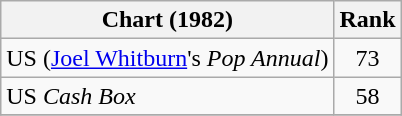<table class="wikitable">
<tr>
<th>Chart (1982)</th>
<th style="text-align:center;">Rank</th>
</tr>
<tr>
<td>US (<a href='#'>Joel Whitburn</a>'s <em>Pop Annual</em>)</td>
<td style="text-align:center;">73</td>
</tr>
<tr>
<td>US <em>Cash Box</em> </td>
<td style="text-align:center;">58</td>
</tr>
<tr>
</tr>
</table>
